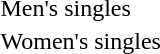<table>
<tr>
<td>Men's singles<br></td>
<td></td>
<td></td>
<td></td>
</tr>
<tr>
<td>Women's singles<br></td>
<td></td>
<td></td>
<td></td>
</tr>
</table>
